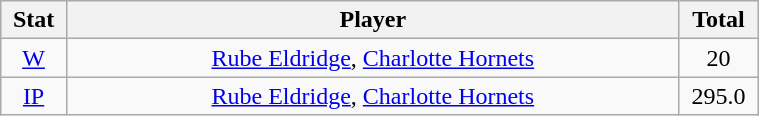<table class="wikitable" width="40%" style="text-align:center;">
<tr>
<th width="5%">Stat</th>
<th width="60%">Player</th>
<th width="5%">Total</th>
</tr>
<tr>
<td><a href='#'>W</a></td>
<td><a href='#'>Rube Eldridge</a>, <a href='#'>Charlotte Hornets</a></td>
<td>20</td>
</tr>
<tr>
<td><a href='#'>IP</a></td>
<td><a href='#'>Rube Eldridge</a>, <a href='#'>Charlotte Hornets</a></td>
<td>295.0</td>
</tr>
</table>
